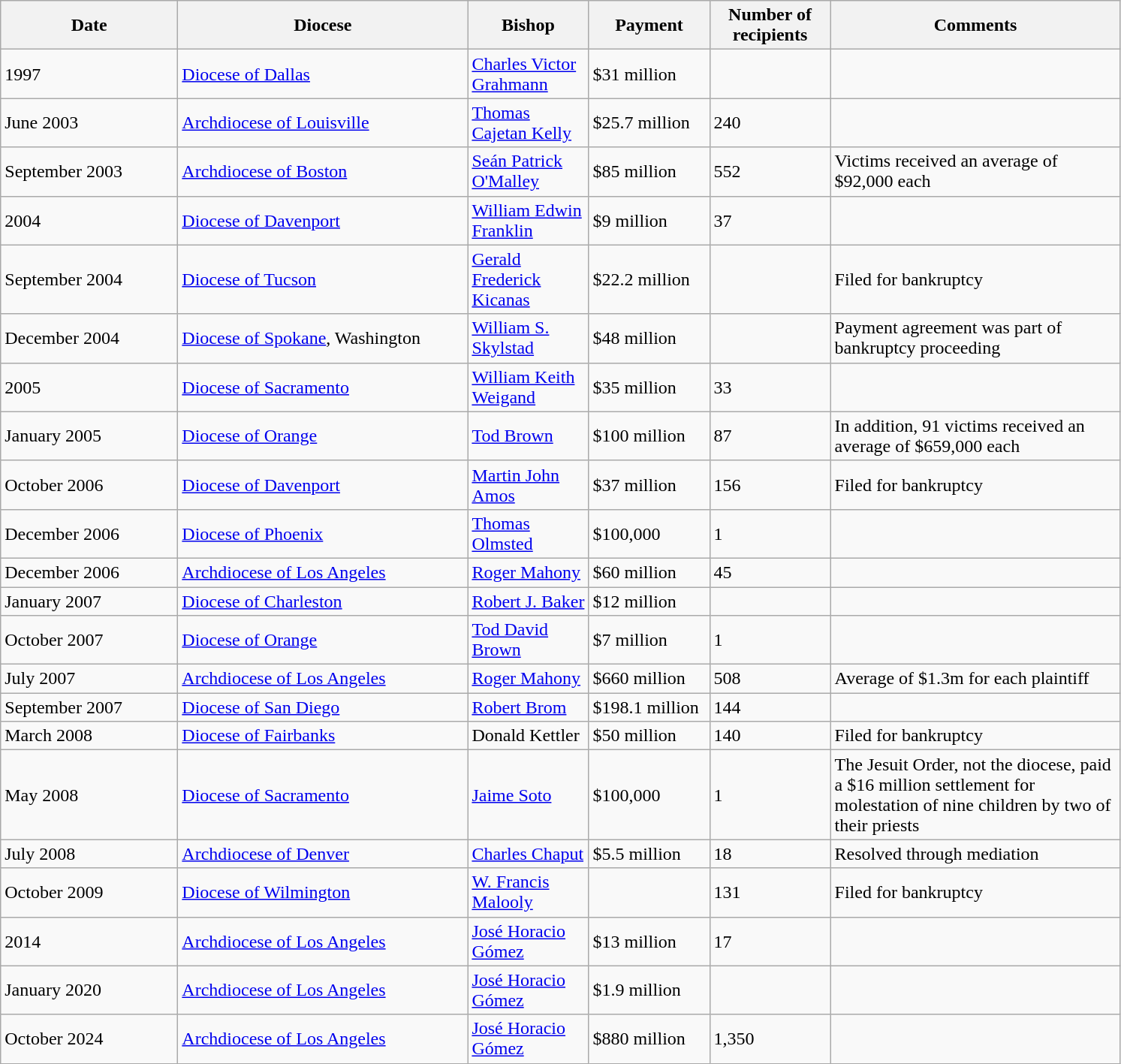<table class="wikitable">
<tr ">
<th style="width:150px;">Date</th>
<th style="width:250px;">Diocese</th>
<th style="width:100px;">Bishop</th>
<th style="width:100px;">Payment</th>
<th style="width:100px;">Number of recipients</th>
<th style="width:250px;">Comments</th>
</tr>
<tr>
<td>1997</td>
<td><a href='#'>Diocese of Dallas</a></td>
<td><a href='#'>Charles Victor Grahmann</a></td>
<td>$31 million</td>
<td></td>
<td></td>
</tr>
<tr>
<td>June 2003</td>
<td><a href='#'>Archdiocese of Louisville</a></td>
<td><a href='#'>Thomas Cajetan Kelly</a></td>
<td>$25.7 million</td>
<td>240</td>
<td></td>
</tr>
<tr>
<td>September 2003</td>
<td><a href='#'>Archdiocese of Boston</a></td>
<td><a href='#'>Seán Patrick O'Malley</a></td>
<td>$85 million</td>
<td>552</td>
<td>Victims received an average of $92,000 each</td>
</tr>
<tr>
<td>2004</td>
<td><a href='#'>Diocese of Davenport</a></td>
<td><a href='#'>William Edwin Franklin</a></td>
<td>$9 million</td>
<td>37</td>
<td></td>
</tr>
<tr>
<td>September 2004</td>
<td><a href='#'>Diocese of Tucson</a></td>
<td><a href='#'>Gerald Frederick Kicanas</a></td>
<td>$22.2 million</td>
<td></td>
<td>Filed for bankruptcy</td>
</tr>
<tr>
<td>December 2004</td>
<td><a href='#'>Diocese of Spokane</a>, Washington</td>
<td><a href='#'>William S. Skylstad</a></td>
<td>$48 million</td>
<td></td>
<td>Payment agreement was part of bankruptcy proceeding</td>
</tr>
<tr>
<td>2005</td>
<td><a href='#'>Diocese of Sacramento</a></td>
<td><a href='#'>William Keith Weigand</a></td>
<td>$35 million</td>
<td>33</td>
<td></td>
</tr>
<tr>
<td>January 2005</td>
<td><a href='#'>Diocese of Orange</a></td>
<td><a href='#'>Tod Brown</a></td>
<td>$100 million</td>
<td>87</td>
<td>In addition, 91 victims received an average of $659,000 each</td>
</tr>
<tr>
<td>October 2006</td>
<td><a href='#'>Diocese of Davenport</a></td>
<td><a href='#'>Martin John Amos</a></td>
<td>$37 million</td>
<td>156</td>
<td>Filed for bankruptcy</td>
</tr>
<tr>
<td>December 2006</td>
<td><a href='#'>Diocese of Phoenix</a></td>
<td><a href='#'>Thomas Olmsted</a></td>
<td>$100,000</td>
<td>1</td>
<td></td>
</tr>
<tr>
<td>December 2006</td>
<td><a href='#'>Archdiocese of Los Angeles</a></td>
<td><a href='#'>Roger Mahony</a></td>
<td>$60 million</td>
<td>45</td>
<td></td>
</tr>
<tr>
<td>January 2007</td>
<td><a href='#'>Diocese of Charleston</a></td>
<td><a href='#'>Robert J. Baker</a></td>
<td>$12 million</td>
<td></td>
<td></td>
</tr>
<tr>
<td>October 2007</td>
<td><a href='#'>Diocese of Orange</a></td>
<td><a href='#'>Tod David Brown</a></td>
<td>$7 million</td>
<td>1</td>
<td></td>
</tr>
<tr>
<td>July 2007</td>
<td><a href='#'>Archdiocese of Los Angeles</a></td>
<td><a href='#'>Roger Mahony</a></td>
<td>$660 million</td>
<td>508</td>
<td>Average of $1.3m for each plaintiff</td>
</tr>
<tr>
<td>September 2007</td>
<td><a href='#'>Diocese of San Diego</a></td>
<td><a href='#'>Robert Brom</a></td>
<td>$198.1 million</td>
<td>144</td>
<td></td>
</tr>
<tr>
<td>March 2008</td>
<td><a href='#'>Diocese of Fairbanks</a></td>
<td>Donald Kettler</td>
<td>$50 million</td>
<td>140</td>
<td>Filed for bankruptcy</td>
</tr>
<tr>
<td>May 2008</td>
<td><a href='#'>Diocese of Sacramento</a></td>
<td><a href='#'>Jaime Soto</a></td>
<td>$100,000</td>
<td>1</td>
<td>The Jesuit Order, not the diocese, paid a $16 million settlement for molestation of nine children by two of their priests</td>
</tr>
<tr>
<td>July 2008</td>
<td><a href='#'>Archdiocese of Denver</a></td>
<td><a href='#'>Charles Chaput</a></td>
<td>$5.5 million</td>
<td>18</td>
<td>Resolved through mediation</td>
</tr>
<tr>
<td>October 2009</td>
<td><a href='#'>Diocese of Wilmington</a></td>
<td><a href='#'>W. Francis Malooly</a></td>
<td></td>
<td>131</td>
<td>Filed for bankruptcy</td>
</tr>
<tr>
<td>2014</td>
<td><a href='#'>Archdiocese of Los Angeles</a></td>
<td><a href='#'>José Horacio Gómez</a></td>
<td>$13 million</td>
<td>17</td>
<td></td>
</tr>
<tr>
<td>January 2020</td>
<td><a href='#'>Archdiocese of Los Angeles</a></td>
<td><a href='#'>José Horacio Gómez</a></td>
<td>$1.9 million</td>
<td></td>
<td></td>
</tr>
<tr>
<td>October 2024</td>
<td><a href='#'>Archdiocese of Los Angeles</a></td>
<td><a href='#'>José Horacio Gómez</a></td>
<td>$880 million</td>
<td>1,350</td>
<td></td>
</tr>
</table>
